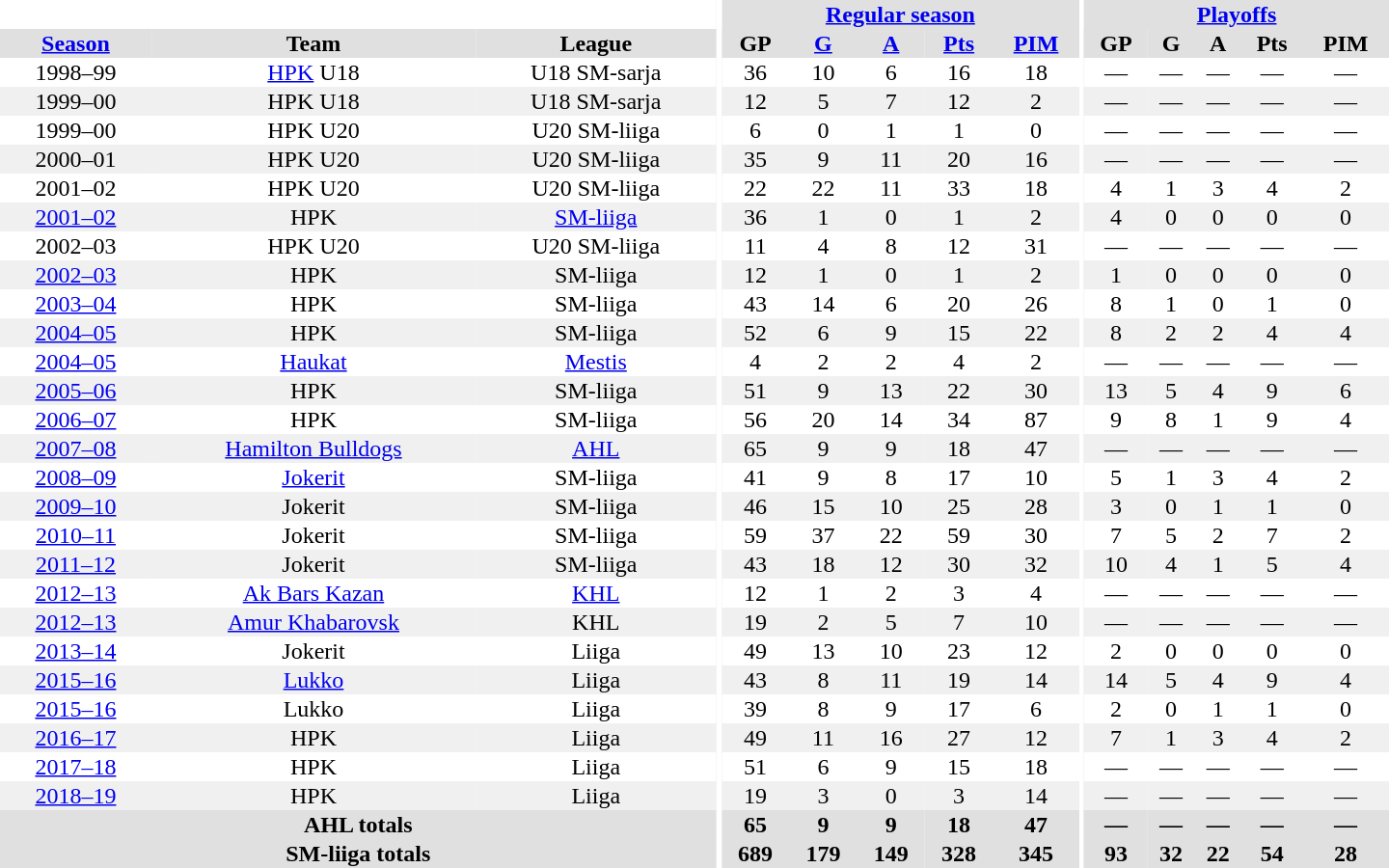<table border="0" cellpadding="1" cellspacing="0" style="text-align:center; width:60em">
<tr bgcolor="#e0e0e0">
<th colspan="3" bgcolor="#ffffff"></th>
<th rowspan="99" bgcolor="#ffffff"></th>
<th colspan="5"><a href='#'>Regular season</a></th>
<th rowspan="99" bgcolor="#ffffff"></th>
<th colspan="5"><a href='#'>Playoffs</a></th>
</tr>
<tr bgcolor="#e0e0e0">
<th><a href='#'>Season</a></th>
<th>Team</th>
<th>League</th>
<th>GP</th>
<th><a href='#'>G</a></th>
<th><a href='#'>A</a></th>
<th><a href='#'>Pts</a></th>
<th><a href='#'>PIM</a></th>
<th>GP</th>
<th>G</th>
<th>A</th>
<th>Pts</th>
<th>PIM</th>
</tr>
<tr>
<td>1998–99</td>
<td><a href='#'>HPK</a> U18</td>
<td>U18 SM-sarja</td>
<td>36</td>
<td>10</td>
<td>6</td>
<td>16</td>
<td>18</td>
<td>—</td>
<td>—</td>
<td>—</td>
<td>—</td>
<td>—</td>
</tr>
<tr bgcolor="#f0f0f0">
<td>1999–00</td>
<td>HPK U18</td>
<td>U18 SM-sarja</td>
<td>12</td>
<td>5</td>
<td>7</td>
<td>12</td>
<td>2</td>
<td>—</td>
<td>—</td>
<td>—</td>
<td>—</td>
<td>—</td>
</tr>
<tr>
<td>1999–00</td>
<td>HPK U20</td>
<td>U20 SM-liiga</td>
<td>6</td>
<td>0</td>
<td>1</td>
<td>1</td>
<td>0</td>
<td>—</td>
<td>—</td>
<td>—</td>
<td>—</td>
<td>—</td>
</tr>
<tr bgcolor="#f0f0f0">
<td>2000–01</td>
<td>HPK U20</td>
<td>U20 SM-liiga</td>
<td>35</td>
<td>9</td>
<td>11</td>
<td>20</td>
<td>16</td>
<td>—</td>
<td>—</td>
<td>—</td>
<td>—</td>
<td>—</td>
</tr>
<tr>
<td>2001–02</td>
<td>HPK U20</td>
<td>U20 SM-liiga</td>
<td>22</td>
<td>22</td>
<td>11</td>
<td>33</td>
<td>18</td>
<td>4</td>
<td>1</td>
<td>3</td>
<td>4</td>
<td>2</td>
</tr>
<tr bgcolor="#f0f0f0">
<td><a href='#'>2001–02</a></td>
<td>HPK</td>
<td><a href='#'>SM-liiga</a></td>
<td>36</td>
<td>1</td>
<td>0</td>
<td>1</td>
<td>2</td>
<td>4</td>
<td>0</td>
<td>0</td>
<td>0</td>
<td>0</td>
</tr>
<tr>
<td>2002–03</td>
<td>HPK U20</td>
<td>U20 SM-liiga</td>
<td>11</td>
<td>4</td>
<td>8</td>
<td>12</td>
<td>31</td>
<td>—</td>
<td>—</td>
<td>—</td>
<td>—</td>
<td>—</td>
</tr>
<tr bgcolor="#f0f0f0">
<td><a href='#'>2002–03</a></td>
<td>HPK</td>
<td>SM-liiga</td>
<td>12</td>
<td>1</td>
<td>0</td>
<td>1</td>
<td>2</td>
<td>1</td>
<td>0</td>
<td>0</td>
<td>0</td>
<td>0</td>
</tr>
<tr>
<td><a href='#'>2003–04</a></td>
<td>HPK</td>
<td>SM-liiga</td>
<td>43</td>
<td>14</td>
<td>6</td>
<td>20</td>
<td>26</td>
<td>8</td>
<td>1</td>
<td>0</td>
<td>1</td>
<td>0</td>
</tr>
<tr bgcolor="#f0f0f0">
<td><a href='#'>2004–05</a></td>
<td>HPK</td>
<td>SM-liiga</td>
<td>52</td>
<td>6</td>
<td>9</td>
<td>15</td>
<td>22</td>
<td>8</td>
<td>2</td>
<td>2</td>
<td>4</td>
<td>4</td>
</tr>
<tr>
<td><a href='#'>2004–05</a></td>
<td><a href='#'>Haukat</a></td>
<td><a href='#'>Mestis</a></td>
<td>4</td>
<td>2</td>
<td>2</td>
<td>4</td>
<td>2</td>
<td>—</td>
<td>—</td>
<td>—</td>
<td>—</td>
<td>—</td>
</tr>
<tr bgcolor="#f0f0f0">
<td><a href='#'>2005–06</a></td>
<td>HPK</td>
<td>SM-liiga</td>
<td>51</td>
<td>9</td>
<td>13</td>
<td>22</td>
<td>30</td>
<td>13</td>
<td>5</td>
<td>4</td>
<td>9</td>
<td>6</td>
</tr>
<tr>
<td><a href='#'>2006–07</a></td>
<td>HPK</td>
<td>SM-liiga</td>
<td>56</td>
<td>20</td>
<td>14</td>
<td>34</td>
<td>87</td>
<td>9</td>
<td>8</td>
<td>1</td>
<td>9</td>
<td>4</td>
</tr>
<tr bgcolor="#f0f0f0">
<td><a href='#'>2007–08</a></td>
<td><a href='#'>Hamilton Bulldogs</a></td>
<td><a href='#'>AHL</a></td>
<td>65</td>
<td>9</td>
<td>9</td>
<td>18</td>
<td>47</td>
<td>—</td>
<td>—</td>
<td>—</td>
<td>—</td>
<td>—</td>
</tr>
<tr>
<td><a href='#'>2008–09</a></td>
<td><a href='#'>Jokerit</a></td>
<td>SM-liiga</td>
<td>41</td>
<td>9</td>
<td>8</td>
<td>17</td>
<td>10</td>
<td>5</td>
<td>1</td>
<td>3</td>
<td>4</td>
<td>2</td>
</tr>
<tr bgcolor="#f0f0f0">
<td><a href='#'>2009–10</a></td>
<td>Jokerit</td>
<td>SM-liiga</td>
<td>46</td>
<td>15</td>
<td>10</td>
<td>25</td>
<td>28</td>
<td>3</td>
<td>0</td>
<td>1</td>
<td>1</td>
<td>0</td>
</tr>
<tr>
<td><a href='#'>2010–11</a></td>
<td>Jokerit</td>
<td>SM-liiga</td>
<td>59</td>
<td>37</td>
<td>22</td>
<td>59</td>
<td>30</td>
<td>7</td>
<td>5</td>
<td>2</td>
<td>7</td>
<td>2</td>
</tr>
<tr bgcolor="#f0f0f0">
<td><a href='#'>2011–12</a></td>
<td>Jokerit</td>
<td>SM-liiga</td>
<td>43</td>
<td>18</td>
<td>12</td>
<td>30</td>
<td>32</td>
<td>10</td>
<td>4</td>
<td>1</td>
<td>5</td>
<td>4</td>
</tr>
<tr>
<td><a href='#'>2012–13</a></td>
<td><a href='#'>Ak Bars Kazan</a></td>
<td><a href='#'>KHL</a></td>
<td>12</td>
<td>1</td>
<td>2</td>
<td>3</td>
<td>4</td>
<td>—</td>
<td>—</td>
<td>—</td>
<td>—</td>
<td>—</td>
</tr>
<tr bgcolor="#f0f0f0">
<td><a href='#'>2012–13</a></td>
<td><a href='#'>Amur Khabarovsk</a></td>
<td>KHL</td>
<td>19</td>
<td>2</td>
<td>5</td>
<td>7</td>
<td>10</td>
<td>—</td>
<td>—</td>
<td>—</td>
<td>—</td>
<td>—</td>
</tr>
<tr>
<td><a href='#'>2013–14</a></td>
<td>Jokerit</td>
<td>Liiga</td>
<td>49</td>
<td>13</td>
<td>10</td>
<td>23</td>
<td>12</td>
<td>2</td>
<td>0</td>
<td>0</td>
<td>0</td>
<td>0</td>
</tr>
<tr bgcolor="#f0f0f0">
<td><a href='#'>2015–16</a></td>
<td><a href='#'>Lukko</a></td>
<td>Liiga</td>
<td>43</td>
<td>8</td>
<td>11</td>
<td>19</td>
<td>14</td>
<td>14</td>
<td>5</td>
<td>4</td>
<td>9</td>
<td>4</td>
</tr>
<tr>
<td><a href='#'>2015–16</a></td>
<td>Lukko</td>
<td>Liiga</td>
<td>39</td>
<td>8</td>
<td>9</td>
<td>17</td>
<td>6</td>
<td>2</td>
<td>0</td>
<td>1</td>
<td>1</td>
<td>0</td>
</tr>
<tr bgcolor="#f0f0f0">
<td><a href='#'>2016–17</a></td>
<td>HPK</td>
<td>Liiga</td>
<td>49</td>
<td>11</td>
<td>16</td>
<td>27</td>
<td>12</td>
<td>7</td>
<td>1</td>
<td>3</td>
<td>4</td>
<td>2</td>
</tr>
<tr>
<td><a href='#'>2017–18</a></td>
<td>HPK</td>
<td>Liiga</td>
<td>51</td>
<td>6</td>
<td>9</td>
<td>15</td>
<td>18</td>
<td>—</td>
<td>—</td>
<td>—</td>
<td>—</td>
<td>—</td>
</tr>
<tr bgcolor="#f0f0f0">
<td><a href='#'>2018–19</a></td>
<td>HPK</td>
<td>Liiga</td>
<td>19</td>
<td>3</td>
<td>0</td>
<td>3</td>
<td>14</td>
<td>—</td>
<td>—</td>
<td>—</td>
<td>—</td>
<td>—</td>
</tr>
<tr>
</tr>
<tr ALIGN="center" bgcolor="#e0e0e0">
<th colspan="3">AHL totals</th>
<th ALIGN="center">65</th>
<th ALIGN="center">9</th>
<th ALIGN="center">9</th>
<th ALIGN="center">18</th>
<th ALIGN="center">47</th>
<th ALIGN="center">—</th>
<th ALIGN="center">—</th>
<th ALIGN="center">—</th>
<th ALIGN="center">—</th>
<th ALIGN="center">—</th>
</tr>
<tr>
</tr>
<tr ALIGN="center" bgcolor="#e0e0e0">
<th colspan="3">SM-liiga totals</th>
<th ALIGN="center">689</th>
<th ALIGN="center">179</th>
<th ALIGN="center">149</th>
<th ALIGN="center">328</th>
<th ALIGN="center">345</th>
<th ALIGN="center">93</th>
<th ALIGN="center">32</th>
<th ALIGN="center">22</th>
<th ALIGN="center">54</th>
<th ALIGN="center">28</th>
</tr>
</table>
